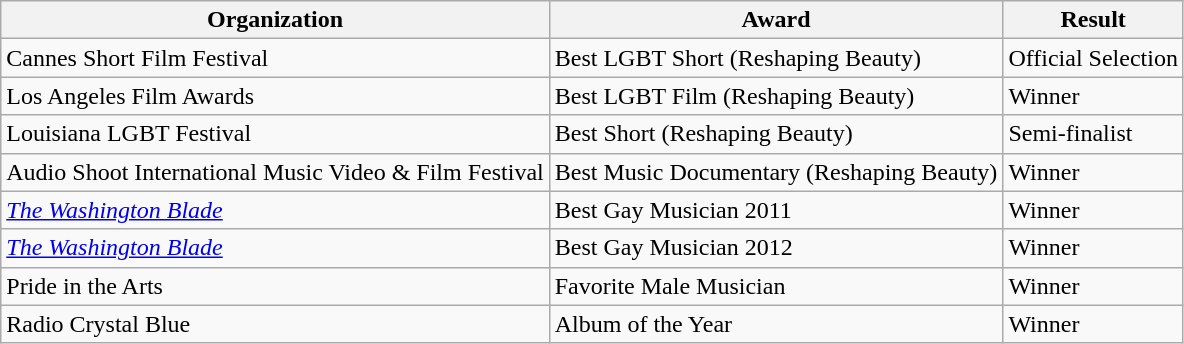<table class="wikitable">
<tr>
<th>Organization</th>
<th>Award</th>
<th>Result</th>
</tr>
<tr>
<td>Cannes Short Film Festival</td>
<td>Best LGBT Short (Reshaping Beauty)</td>
<td>Official Selection</td>
</tr>
<tr>
<td>Los Angeles Film Awards</td>
<td>Best LGBT Film (Reshaping Beauty)</td>
<td>Winner</td>
</tr>
<tr>
<td>Louisiana LGBT Festival</td>
<td>Best Short (Reshaping Beauty)</td>
<td>Semi-finalist</td>
</tr>
<tr>
<td>Audio Shoot International Music Video & Film Festival</td>
<td>Best Music Documentary (Reshaping Beauty)</td>
<td>Winner</td>
</tr>
<tr>
<td><em><a href='#'>The Washington Blade</a></em></td>
<td>Best Gay Musician 2011</td>
<td>Winner</td>
</tr>
<tr>
<td><em><a href='#'>The Washington Blade</a></em></td>
<td>Best Gay Musician 2012</td>
<td>Winner</td>
</tr>
<tr>
<td>Pride in the Arts</td>
<td>Favorite Male Musician</td>
<td>Winner</td>
</tr>
<tr>
<td>Radio Crystal Blue</td>
<td>Album of the Year</td>
<td>Winner</td>
</tr>
</table>
